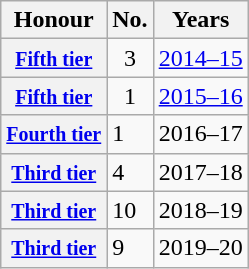<table class="wikitable plainrowheaders">
<tr>
<th scope=col>Honour</th>
<th scope=col>No.</th>
<th scope=col>Years</th>
</tr>
<tr>
<th scope=row><a href='#'><small><strong>Fifth tier</strong></small></a></th>
<td align=center>3</td>
<td><a href='#'>2014–15</a></td>
</tr>
<tr>
<th scope=row><a href='#'><small><strong>Fifth tier</strong></small></a></th>
<td align=center>1</td>
<td><a href='#'>2015–16</a></td>
</tr>
<tr>
<th><a href='#'><small>Fourth tier</small></a></th>
<td>1</td>
<td>2016–17</td>
</tr>
<tr>
<th><small><a href='#'>Third tier</a></small></th>
<td>4</td>
<td>2017–18</td>
</tr>
<tr>
<th><small><a href='#'>Third tier</a></small></th>
<td>10</td>
<td>2018–19</td>
</tr>
<tr>
<th><small><a href='#'>Third tier</a></small></th>
<td>9</td>
<td>2019–20</td>
</tr>
</table>
